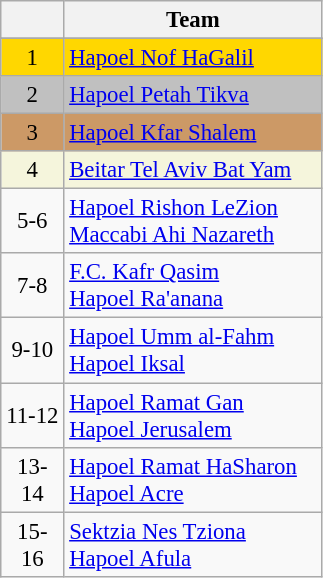<table class="wikitable" style="font-size: 95%; text-align: center;">
<tr>
<th width=35></th>
<th width=165>Team</th>
</tr>
<tr>
</tr>
<tr style="background:gold;">
<td>1</td>
<td style="text-align:left;"><a href='#'>Hapoel Nof HaGalil</a></td>
</tr>
<tr style="background:silver;">
<td>2</td>
<td style="text-align:left;"><a href='#'>Hapoel Petah Tikva</a></td>
</tr>
<tr style="background:#c96;">
<td>3</td>
<td style="text-align:left;"><a href='#'>Hapoel Kfar Shalem</a></td>
</tr>
<tr style="background:beige;">
<td>4</td>
<td style="text-align:left;"><a href='#'>Beitar Tel Aviv Bat Yam</a></td>
</tr>
<tr>
<td>5-6</td>
<td style="text-align:left;"><a href='#'>Hapoel Rishon LeZion</a><br> <a href='#'>Maccabi Ahi Nazareth</a></td>
</tr>
<tr>
<td>7-8</td>
<td style="text-align:left;"><a href='#'>F.C. Kafr Qasim</a><br> <a href='#'>Hapoel Ra'anana</a></td>
</tr>
<tr>
<td>9-10</td>
<td style="text-align:left;"><a href='#'>Hapoel Umm al-Fahm</a><br> <a href='#'>Hapoel Iksal</a></td>
</tr>
<tr>
<td>11-12</td>
<td style="text-align:left;"><a href='#'>Hapoel Ramat Gan</a><br> <a href='#'>Hapoel Jerusalem</a></td>
</tr>
<tr>
<td>13-14</td>
<td style="text-align:left;"><a href='#'>Hapoel Ramat HaSharon</a><br> <a href='#'>Hapoel Acre</a></td>
</tr>
<tr>
<td>15-16</td>
<td style="text-align:left;"><a href='#'>Sektzia Nes Tziona</a><br> <a href='#'>Hapoel Afula</a></td>
</tr>
</table>
